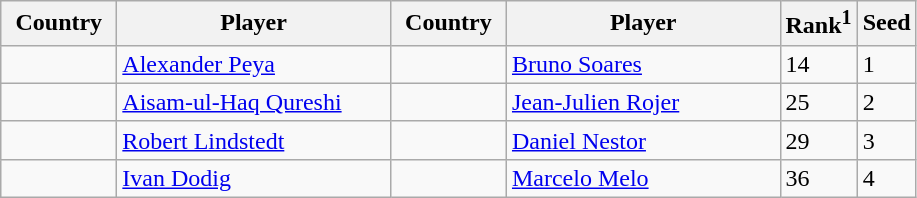<table class="sortable wikitable">
<tr>
<th width="70">Country</th>
<th width="175">Player</th>
<th width="70">Country</th>
<th width="175">Player</th>
<th>Rank<sup>1</sup></th>
<th>Seed</th>
</tr>
<tr>
<td></td>
<td><a href='#'>Alexander Peya</a></td>
<td></td>
<td><a href='#'>Bruno Soares</a></td>
<td>14</td>
<td>1</td>
</tr>
<tr>
<td></td>
<td><a href='#'>Aisam-ul-Haq Qureshi</a></td>
<td></td>
<td><a href='#'>Jean-Julien Rojer</a></td>
<td>25</td>
<td>2</td>
</tr>
<tr>
<td></td>
<td><a href='#'>Robert Lindstedt</a></td>
<td></td>
<td><a href='#'>Daniel Nestor</a></td>
<td>29</td>
<td>3</td>
</tr>
<tr>
<td></td>
<td><a href='#'>Ivan Dodig</a></td>
<td></td>
<td><a href='#'>Marcelo Melo</a></td>
<td>36</td>
<td>4</td>
</tr>
</table>
